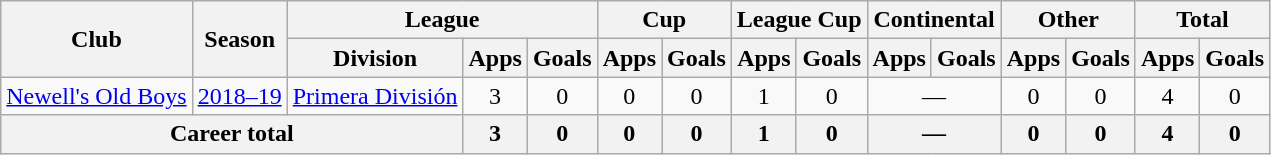<table class="wikitable" style="text-align:center">
<tr>
<th rowspan="2">Club</th>
<th rowspan="2">Season</th>
<th colspan="3">League</th>
<th colspan="2">Cup</th>
<th colspan="2">League Cup</th>
<th colspan="2">Continental</th>
<th colspan="2">Other</th>
<th colspan="2">Total</th>
</tr>
<tr>
<th>Division</th>
<th>Apps</th>
<th>Goals</th>
<th>Apps</th>
<th>Goals</th>
<th>Apps</th>
<th>Goals</th>
<th>Apps</th>
<th>Goals</th>
<th>Apps</th>
<th>Goals</th>
<th>Apps</th>
<th>Goals</th>
</tr>
<tr>
<td rowspan="1"><a href='#'>Newell's Old Boys</a></td>
<td><a href='#'>2018–19</a></td>
<td rowspan="1"><a href='#'>Primera División</a></td>
<td>3</td>
<td>0</td>
<td>0</td>
<td>0</td>
<td>1</td>
<td>0</td>
<td colspan="2">—</td>
<td>0</td>
<td>0</td>
<td>4</td>
<td>0</td>
</tr>
<tr>
<th colspan="3">Career total</th>
<th>3</th>
<th>0</th>
<th>0</th>
<th>0</th>
<th>1</th>
<th>0</th>
<th colspan="2">—</th>
<th>0</th>
<th>0</th>
<th>4</th>
<th>0</th>
</tr>
</table>
